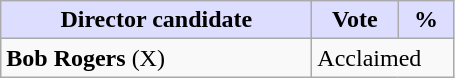<table class="wikitable">
<tr>
<th style="background:#ddf;" width="200px">Director candidate</th>
<th style="background:#ddf;" width="50px">Vote</th>
<th style="background:#ddf;" width="30px">%</th>
</tr>
<tr>
<td><strong>Bob Rogers</strong> (X)</td>
<td colspan="2">Acclaimed</td>
</tr>
</table>
